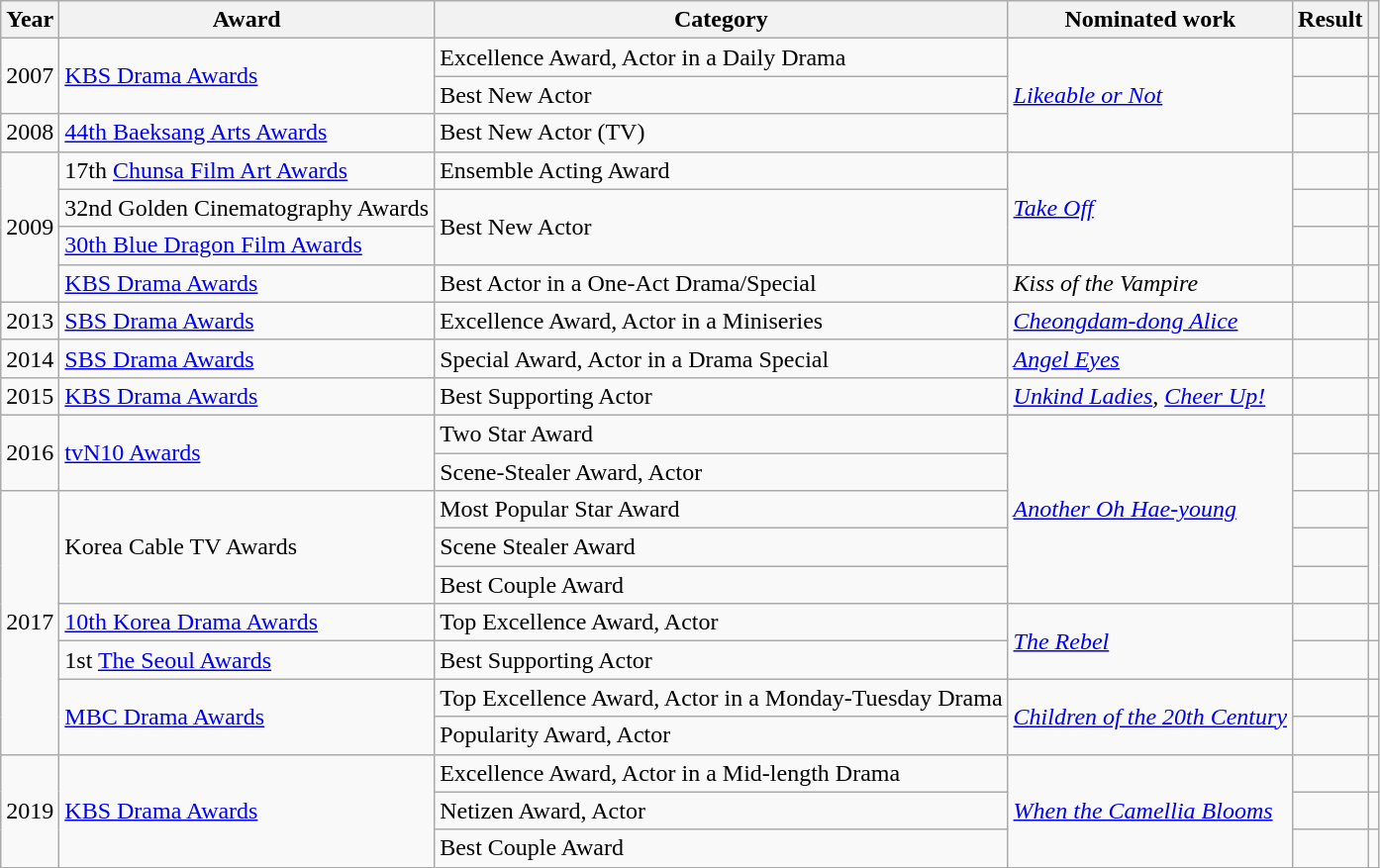<table class="wikitable">
<tr>
<th scope="col">Year</th>
<th>Award</th>
<th scope="col">Category</th>
<th>Nominated work</th>
<th scope="col">Result</th>
<th scope="col" class="unsortable"></th>
</tr>
<tr>
<td rowspan="2">2007</td>
<td rowspan="2"><a href='#'>KBS Drama Awards</a></td>
<td>Excellence Award, Actor in a Daily Drama</td>
<td rowspan="3"><em><a href='#'>Likeable or Not</a></em></td>
<td></td>
<td></td>
</tr>
<tr>
<td>Best New Actor</td>
<td></td>
<td></td>
</tr>
<tr>
<td>2008</td>
<td><a href='#'>44th Baeksang Arts Awards</a></td>
<td>Best New Actor (TV)</td>
<td></td>
<td></td>
</tr>
<tr>
<td rowspan="4">2009</td>
<td>17th <a href='#'>Chunsa Film Art Awards</a></td>
<td>Ensemble Acting Award</td>
<td rowspan="3"><em><a href='#'>Take Off</a></em></td>
<td></td>
<td></td>
</tr>
<tr>
<td>32nd Golden Cinematography Awards</td>
<td rowspan="2">Best New Actor</td>
<td></td>
<td></td>
</tr>
<tr>
<td><a href='#'>30th Blue Dragon Film Awards</a></td>
<td></td>
<td></td>
</tr>
<tr>
<td><a href='#'>KBS Drama Awards</a></td>
<td>Best Actor in a One-Act Drama/Special</td>
<td><em>Kiss of the Vampire</em></td>
<td></td>
<td></td>
</tr>
<tr>
<td>2013</td>
<td><a href='#'>SBS Drama Awards</a></td>
<td>Excellence Award, Actor in a Miniseries</td>
<td><em><a href='#'>Cheongdam-dong Alice</a></em></td>
<td></td>
<td></td>
</tr>
<tr>
<td>2014</td>
<td><a href='#'>SBS Drama Awards</a></td>
<td>Special Award, Actor in a Drama Special</td>
<td><em><a href='#'>Angel Eyes</a></em></td>
<td></td>
<td></td>
</tr>
<tr>
<td>2015</td>
<td><a href='#'>KBS Drama Awards</a></td>
<td>Best Supporting Actor</td>
<td><em><a href='#'>Unkind Ladies</a>, <a href='#'>Cheer Up!</a></em></td>
<td></td>
<td></td>
</tr>
<tr>
<td rowspan="2">2016</td>
<td rowspan="2"><a href='#'>tvN10 Awards</a></td>
<td>Two Star Award</td>
<td rowspan="5"><em><a href='#'>Another Oh Hae-young</a></em></td>
<td></td>
<td></td>
</tr>
<tr>
<td>Scene-Stealer Award, Actor</td>
<td></td>
<td></td>
</tr>
<tr>
<td rowspan="7">2017</td>
<td rowspan="3">Korea Cable TV Awards</td>
<td>Most Popular Star Award</td>
<td></td>
<td rowspan="3"></td>
</tr>
<tr>
<td>Scene Stealer Award</td>
<td></td>
</tr>
<tr>
<td>Best Couple Award </td>
<td></td>
</tr>
<tr>
<td><a href='#'>10th Korea Drama Awards</a></td>
<td>Top Excellence Award, Actor</td>
<td rowspan="2"><em><a href='#'>The Rebel</a></em></td>
<td></td>
<td></td>
</tr>
<tr>
<td>1st <a href='#'>The Seoul Awards</a></td>
<td>Best Supporting Actor</td>
<td></td>
<td></td>
</tr>
<tr>
<td rowspan="2"><a href='#'>MBC Drama Awards</a></td>
<td>Top Excellence Award, Actor in a Monday-Tuesday Drama</td>
<td rowspan="2"><em><a href='#'>Children of the 20th Century</a></em></td>
<td></td>
<td></td>
</tr>
<tr>
<td>Popularity Award, Actor</td>
<td></td>
<td></td>
</tr>
<tr>
<td rowspan="3">2019</td>
<td rowspan="3"><a href='#'>KBS Drama Awards</a></td>
<td>Excellence Award, Actor in a Mid-length Drama</td>
<td rowspan="3"><em><a href='#'>When the Camellia Blooms</a></em></td>
<td></td>
<td></td>
</tr>
<tr>
<td>Netizen Award, Actor</td>
<td></td>
<td></td>
</tr>
<tr>
<td>Best Couple Award </td>
<td></td>
</tr>
</table>
